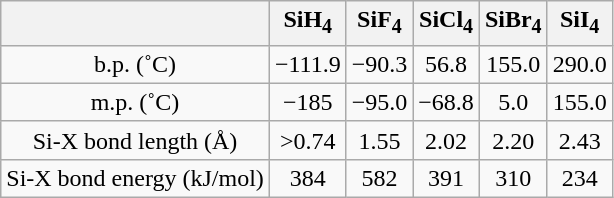<table class="wikitable" style="text-align:center"; border="5">
<tr>
<th></th>
<th>SiH<sub>4</sub></th>
<th>SiF<sub>4</sub></th>
<th>SiCl<sub>4</sub></th>
<th>SiBr<sub>4</sub></th>
<th>SiI<sub>4</sub></th>
</tr>
<tr>
<td>b.p. (˚C)</td>
<td>−111.9</td>
<td>−90.3</td>
<td>56.8</td>
<td>155.0</td>
<td>290.0</td>
</tr>
<tr>
<td>m.p. (˚C)</td>
<td>−185</td>
<td>−95.0</td>
<td>−68.8</td>
<td>5.0</td>
<td>155.0</td>
</tr>
<tr>
<td>Si-X bond length (Å)</td>
<td>>0.74 </td>
<td>1.55</td>
<td>2.02</td>
<td>2.20</td>
<td>2.43</td>
</tr>
<tr>
<td>Si-X bond energy (kJ/mol)</td>
<td>384</td>
<td>582</td>
<td>391</td>
<td>310</td>
<td>234</td>
</tr>
</table>
